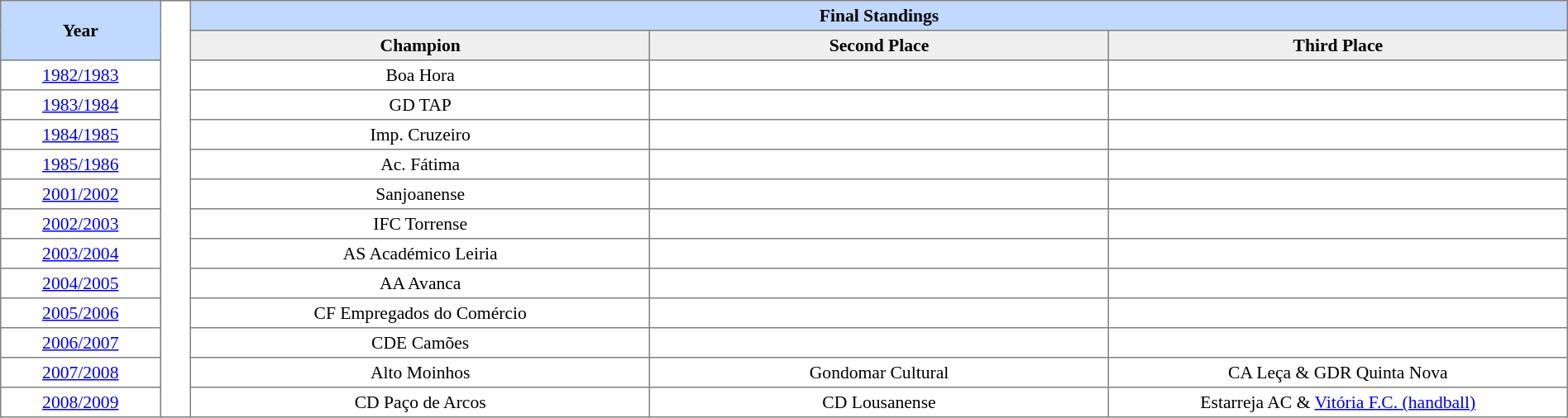<table border=1 style="border-collapse:collapse; font-size:90%;" cellpadding=3 cellspacing=0 width=100%>
<tr bgcolor=#C1D8FF>
<th rowspan=2 width=5%>Year</th>
<th width=1% rowspan=95 bgcolor=ffffff></th>
<th colspan=3>Final Standings</th>
</tr>
<tr bgcolor=#EFEFEF>
<th width=15%>Champion</th>
<th width=15%>Second Place</th>
<th width=15%>Third Place</th>
</tr>
<tr align=center>
<td><a href='#'>1982/1983</a></td>
<td>Boa Hora</td>
<td></td>
<td></td>
</tr>
<tr align=center>
<td><a href='#'>1983/1984</a></td>
<td>GD TAP</td>
<td></td>
<td></td>
</tr>
<tr align=center>
<td><a href='#'>1984/1985</a></td>
<td>Imp. Cruzeiro</td>
<td></td>
<td></td>
</tr>
<tr align=center>
<td><a href='#'>1985/1986</a></td>
<td>Ac. Fátima</td>
<td></td>
<td></td>
</tr>
<tr align=center>
<td><a href='#'>2001/2002</a></td>
<td>Sanjoanense</td>
<td></td>
<td></td>
</tr>
<tr align=center>
<td><a href='#'>2002/2003</a></td>
<td>IFC Torrense</td>
<td></td>
<td></td>
</tr>
<tr align=center>
<td><a href='#'>2003/2004</a></td>
<td>AS Académico Leiria</td>
<td></td>
<td></td>
</tr>
<tr align=center>
<td><a href='#'>2004/2005</a></td>
<td>AA Avanca</td>
<td></td>
<td></td>
</tr>
<tr align=center>
<td><a href='#'>2005/2006</a></td>
<td>CF Empregados do Comércio</td>
<td></td>
<td></td>
</tr>
<tr align=center>
<td><a href='#'>2006/2007</a></td>
<td>CDE Camões</td>
<td></td>
<td></td>
</tr>
<tr align=center>
<td><a href='#'>2007/2008</a></td>
<td>Alto Moinhos</td>
<td>Gondomar Cultural</td>
<td>CA Leça & GDR Quinta Nova</td>
</tr>
<tr align=center>
<td><a href='#'>2008/2009</a></td>
<td>CD Paço de Arcos</td>
<td>CD Lousanense</td>
<td>Estarreja AC & <a href='#'>Vitória F.C. (handball)</a></td>
</tr>
</table>
